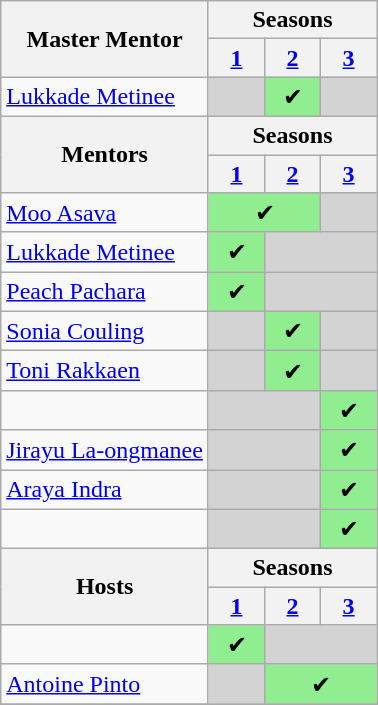<table class="wikitable">
<tr>
<th rowspan="2">Master Mentor</th>
<th colspan="3">Seasons</th>
</tr>
<tr>
<th><strong><a href='#'>1</a></strong></th>
<th><strong><a href='#'>2</a></strong></th>
<th><strong><a href='#'>3</a></strong></th>
</tr>
<tr>
<td><a href='#'>Lukkade Metinee</a></td>
<td colspan="1" style="background: #D3D3D3"></td>
<td colspan="1"  style = "background:lightgreen; text-align:center;">✔</td>
<td colspan="2" style="background: #D3D3D3"></td>
</tr>
<tr>
<th rowspan="2">Mentors</th>
<th colspan="3">Seasons</th>
</tr>
<tr>
<th style="width:30px;"><strong><a href='#'>1</a></strong></th>
<th style="width:30px;"><strong><a href='#'>2</a></strong></th>
<th style="width:30px;"><strong><a href='#'>3</a></strong></th>
</tr>
<tr>
<td><a href='#'>Moo Asava</a></td>
<td colspan="2"  style = "background:lightgreen; text-align:center;">✔</td>
<td colspan="2" style="background: #D3D3D3"></td>
</tr>
<tr>
<td><a href='#'>Lukkade Metinee</a></td>
<td colspan="1"  style = "background:lightgreen; text-align:center;">✔</td>
<td colspan="2" style="background: #D3D3D3"></td>
</tr>
<tr>
<td><a href='#'>Peach Pachara</a></td>
<td colspan="1"  style = "background:lightgreen; text-align:center;">✔</td>
<td colspan="2" style="background: #D3D3D3"></td>
</tr>
<tr>
<td><a href='#'>Sonia Couling</a></td>
<td colspan="1" style="background: #D3D3D3"></td>
<td colspan="1"  style = "background:lightgreen; text-align:center;">✔</td>
<td colspan="2" style="background: #D3D3D3"></td>
</tr>
<tr>
<td><a href='#'>Toni Rakkaen</a></td>
<td colspan="1" style="background: #D3D3D3"></td>
<td colspan="1"  style = "background:lightgreen; text-align:center;">✔</td>
<td colspan="2" style="background: #D3D3D3"></td>
</tr>
<tr>
<td></td>
<td colspan="2" style="background: #D3D3D3"></td>
<td colspan="1"  style = "background:lightgreen; text-align:center;">✔</td>
</tr>
<tr>
<td><a href='#'>Jirayu La-ongmanee</a></td>
<td colspan="2" style="background: #D3D3D3"></td>
<td colspan="1"  style = "background:lightgreen; text-align:center;">✔</td>
</tr>
<tr>
<td><a href='#'>Araya Indra</a></td>
<td colspan="2" style="background: #D3D3D3"></td>
<td colspan="1"  style = "background:lightgreen; text-align:center;">✔</td>
</tr>
<tr>
<td></td>
<td colspan="2" style="background: #D3D3D3"></td>
<td colspan="1"  style = "background:lightgreen; text-align:center;">✔</td>
</tr>
<tr>
<th rowspan="2">Hosts</th>
<th colspan="3">Seasons</th>
</tr>
<tr>
<th><strong><a href='#'>1</a></strong></th>
<th><strong><a href='#'>2</a></strong></th>
<th><strong><a href='#'>3</a></strong></th>
</tr>
<tr>
<td></td>
<td colspan="1"  style = "background:lightgreen; text-align:center;">✔</td>
<td colspan="2" style="background: #D3D3D3"></td>
</tr>
<tr>
<td><a href='#'>Antoine Pinto</a></td>
<td colspan="1" style="background: #D3D3D3"></td>
<td colspan="2"  style = "background:lightgreen; text-align:center;">✔</td>
</tr>
<tr>
</tr>
<tr>
</tr>
</table>
